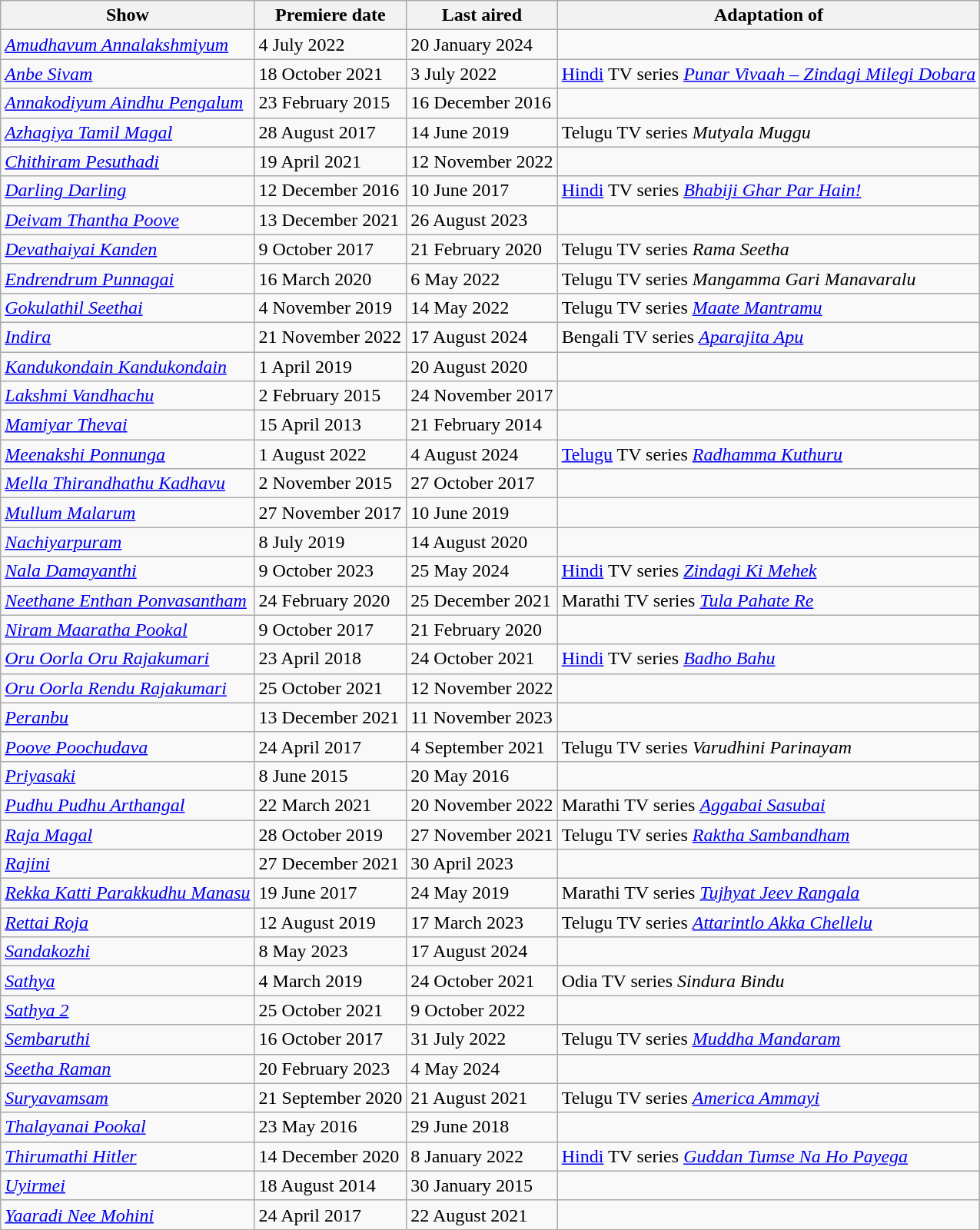<table class="wikitable sortable">
<tr>
<th>Show</th>
<th>Premiere date</th>
<th>Last aired</th>
<th>Adaptation of</th>
</tr>
<tr>
<td><em><a href='#'>Amudhavum Annalakshmiyum</a></em></td>
<td>4 July 2022</td>
<td>20 January 2024</td>
<td></td>
</tr>
<tr>
<td><em><a href='#'>Anbe Sivam</a></em></td>
<td>18 October 2021</td>
<td>3 July 2022</td>
<td><a href='#'>Hindi</a> TV series <em><a href='#'>Punar Vivaah – Zindagi Milegi Dobara</a></em></td>
</tr>
<tr>
<td><em><a href='#'>Annakodiyum Aindhu Pengalum</a></em></td>
<td>23 February 2015</td>
<td>16 December 2016</td>
<td></td>
</tr>
<tr>
<td><em><a href='#'>Azhagiya Tamil Magal</a></em></td>
<td>28 August 2017</td>
<td>14 June 2019</td>
<td>Telugu TV series <em>Mutyala Muggu</em></td>
</tr>
<tr>
<td><em><a href='#'>Chithiram Pesuthadi</a></em></td>
<td>19 April 2021</td>
<td>12 November 2022</td>
<td></td>
</tr>
<tr>
<td><em><a href='#'>Darling Darling</a></em></td>
<td>12 December 2016</td>
<td>10 June 2017</td>
<td><a href='#'>Hindi</a> TV series <em><a href='#'>Bhabiji Ghar Par Hain!</a></em></td>
</tr>
<tr>
<td><em><a href='#'>Deivam Thantha Poove</a></em></td>
<td>13 December 2021</td>
<td>26 August 2023</td>
<td></td>
</tr>
<tr>
<td><em><a href='#'>Devathaiyai Kanden</a></em></td>
<td>9 October 2017</td>
<td>21 February 2020</td>
<td>Telugu TV series <em>Rama Seetha</em></td>
</tr>
<tr>
<td><em><a href='#'>Endrendrum Punnagai</a></em></td>
<td>16 March 2020</td>
<td>6 May 2022</td>
<td>Telugu TV series <em>Mangamma Gari Manavaralu</em></td>
</tr>
<tr>
<td><em><a href='#'>Gokulathil Seethai</a></em></td>
<td>4 November 2019</td>
<td>14 May 2022</td>
<td>Telugu TV series <em><a href='#'>Maate Mantramu</a></em></td>
</tr>
<tr>
<td><em><a href='#'>Indira</a></em></td>
<td>21 November 2022</td>
<td>17 August 2024</td>
<td>Bengali TV series <em><a href='#'>Aparajita Apu</a></em></td>
</tr>
<tr>
<td><em><a href='#'>Kandukondain Kandukondain</a></em></td>
<td>1 April 2019</td>
<td>20 August 2020</td>
<td></td>
</tr>
<tr>
<td><em><a href='#'>Lakshmi Vandhachu</a></em></td>
<td>2 February 2015</td>
<td>24 November 2017</td>
<td></td>
</tr>
<tr>
<td><em><a href='#'>Mamiyar Thevai</a></em></td>
<td>15 April 2013</td>
<td>21 February 2014</td>
<td></td>
</tr>
<tr>
<td><em><a href='#'>Meenakshi Ponnunga</a></em></td>
<td>1 August 2022</td>
<td>4 August 2024</td>
<td><a href='#'>Telugu</a> TV series <em><a href='#'>Radhamma Kuthuru</a></em></td>
</tr>
<tr>
<td><em><a href='#'>Mella Thirandhathu Kadhavu</a></em></td>
<td>2 November 2015</td>
<td>27 October 2017</td>
<td></td>
</tr>
<tr>
<td><em><a href='#'>Mullum Malarum</a></em></td>
<td>27 November 2017</td>
<td>10 June 2019</td>
<td></td>
</tr>
<tr>
<td><em><a href='#'>Nachiyarpuram</a></em></td>
<td>8 July 2019</td>
<td>14 August 2020</td>
<td></td>
</tr>
<tr>
<td><em><a href='#'>Nala Damayanthi</a></em></td>
<td>9 October 2023</td>
<td>25 May 2024</td>
<td><a href='#'>Hindi</a> TV series <em><a href='#'>Zindagi Ki Mehek</a></em></td>
</tr>
<tr>
<td><em><a href='#'>Neethane Enthan Ponvasantham</a></em></td>
<td>24 February 2020</td>
<td>25 December 2021</td>
<td>Marathi TV series <em><a href='#'>Tula Pahate Re</a></em></td>
</tr>
<tr>
<td><em><a href='#'>Niram Maaratha Pookal</a></em></td>
<td>9 October 2017</td>
<td>21 February 2020</td>
<td></td>
</tr>
<tr>
<td><em><a href='#'>Oru Oorla Oru Rajakumari</a></em></td>
<td>23 April 2018</td>
<td>24 October 2021</td>
<td><a href='#'>Hindi</a> TV series <em><a href='#'>Badho Bahu</a></em></td>
</tr>
<tr>
<td><em><a href='#'>Oru Oorla Rendu Rajakumari</a></em></td>
<td>25 October 2021</td>
<td>12 November 2022</td>
<td></td>
</tr>
<tr>
<td><em><a href='#'>Peranbu</a></em></td>
<td>13 December 2021</td>
<td>11 November 2023</td>
<td></td>
</tr>
<tr>
<td><em><a href='#'>Poove Poochudava</a></em></td>
<td>24 April 2017</td>
<td>4 September 2021</td>
<td>Telugu TV series <em>Varudhini Parinayam</em></td>
</tr>
<tr>
<td><em><a href='#'>Priyasaki</a></em></td>
<td>8 June 2015</td>
<td>20 May 2016</td>
<td></td>
</tr>
<tr>
<td><em><a href='#'>Pudhu Pudhu Arthangal</a></em></td>
<td>22 March 2021</td>
<td>20 November 2022</td>
<td>Marathi TV series <em><a href='#'>Aggabai Sasubai</a></em></td>
</tr>
<tr>
<td><em><a href='#'>Raja Magal</a></em></td>
<td>28 October 2019</td>
<td>27 November 2021</td>
<td>Telugu TV series <em><a href='#'>Raktha Sambandham</a></em></td>
</tr>
<tr>
<td><em><a href='#'>Rajini</a></em></td>
<td>27 December 2021</td>
<td>30 April 2023</td>
<td></td>
</tr>
<tr>
<td><em><a href='#'>Rekka Katti Parakkudhu Manasu</a></em></td>
<td>19 June 2017</td>
<td>24 May 2019</td>
<td>Marathi TV series <em><a href='#'>Tujhyat Jeev Rangala</a></em></td>
</tr>
<tr>
<td><em><a href='#'>Rettai Roja</a></em></td>
<td>12 August 2019</td>
<td>17 March 2023</td>
<td>Telugu TV series <em><a href='#'>Attarintlo Akka Chellelu</a></em></td>
</tr>
<tr>
<td><a href='#'><em>Sandakozhi</em></a></td>
<td>8 May 2023</td>
<td>17 August 2024</td>
<td></td>
</tr>
<tr>
<td><em><a href='#'>Sathya</a></em></td>
<td>4 March 2019</td>
<td>24 October 2021</td>
<td>Odia TV series <em>Sindura Bindu</em></td>
</tr>
<tr>
<td><em><a href='#'>Sathya 2</a></em></td>
<td>25 October 2021</td>
<td>9 October 2022</td>
<td></td>
</tr>
<tr>
<td><em><a href='#'>Sembaruthi</a></em></td>
<td>16 October 2017</td>
<td>31 July 2022</td>
<td>Telugu TV series <em><a href='#'>Muddha Mandaram</a></em></td>
</tr>
<tr>
<td><em><a href='#'>Seetha Raman</a></em></td>
<td>20 February 2023</td>
<td>4 May 2024</td>
<td></td>
</tr>
<tr>
<td><em><a href='#'>Suryavamsam</a></em></td>
<td>21 September 2020</td>
<td>21 August 2021</td>
<td>Telugu TV series <em><a href='#'>America Ammayi</a></em></td>
</tr>
<tr>
<td><em><a href='#'>Thalayanai Pookal</a></em></td>
<td>23 May 2016</td>
<td>29 June 2018</td>
<td></td>
</tr>
<tr>
<td><em><a href='#'>Thirumathi Hitler</a></em></td>
<td>14 December 2020</td>
<td>8 January 2022</td>
<td><a href='#'>Hindi</a> TV series <em><a href='#'>Guddan Tumse Na Ho Payega</a></em></td>
</tr>
<tr>
<td><em><a href='#'>Uyirmei</a></em></td>
<td>18 August 2014</td>
<td>30 January 2015</td>
<td></td>
</tr>
<tr>
<td><em><a href='#'>Yaaradi Nee Mohini</a></em></td>
<td>24 April 2017</td>
<td>22 August 2021</td>
<td></td>
</tr>
</table>
